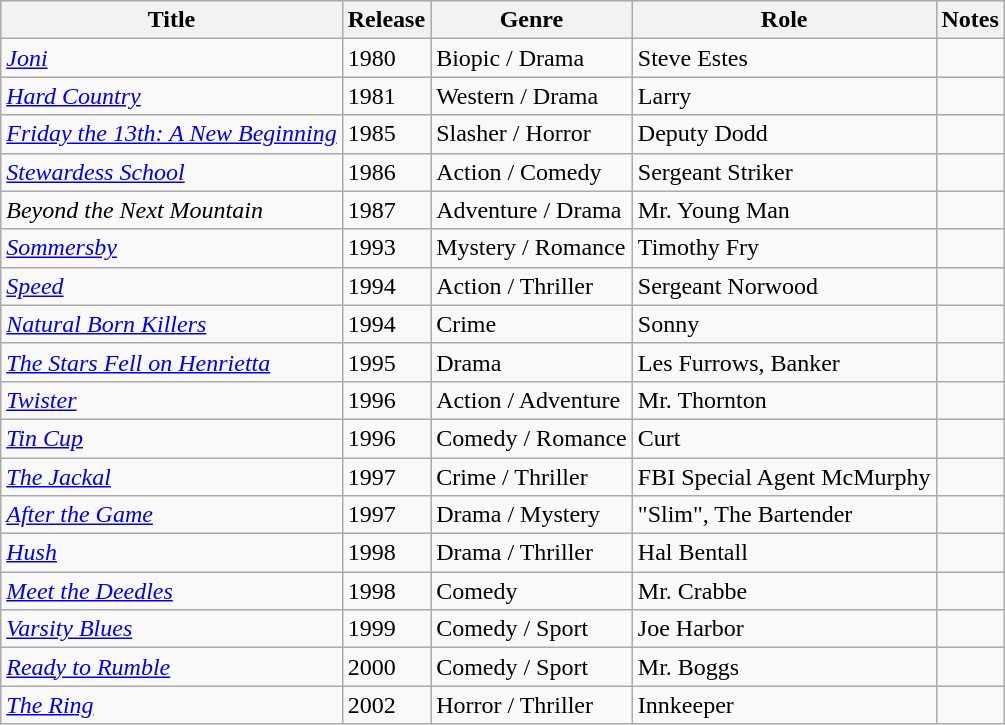<table class="wikitable sortable">
<tr>
<th>Title</th>
<th>Release</th>
<th>Genre</th>
<th>Role</th>
<th>Notes</th>
</tr>
<tr>
<td><em><a href='#'>Joni</a></em></td>
<td>1980</td>
<td>Biopic / Drama</td>
<td>Steve Estes</td>
<td></td>
</tr>
<tr>
<td><em><a href='#'>Hard Country</a></em></td>
<td>1981</td>
<td>Western / Drama</td>
<td>Larry</td>
<td></td>
</tr>
<tr>
<td><em><a href='#'>Friday the 13th: A New Beginning</a></em></td>
<td>1985</td>
<td>Slasher / Horror</td>
<td>Deputy Dodd</td>
<td></td>
</tr>
<tr>
<td><em><a href='#'>Stewardess School</a></em></td>
<td>1986</td>
<td>Action / Comedy</td>
<td>Sergeant Striker</td>
<td></td>
</tr>
<tr>
<td><em>Beyond the Next Mountain</em></td>
<td>1987</td>
<td>Adventure / Drama</td>
<td>Mr. Young Man</td>
<td></td>
</tr>
<tr>
<td><em><a href='#'>Sommersby</a></em></td>
<td>1993</td>
<td>Mystery / Romance</td>
<td>Timothy Fry</td>
<td></td>
</tr>
<tr>
<td><em><a href='#'>Speed</a></em></td>
<td>1994</td>
<td>Action / Thriller</td>
<td>Sergeant Norwood</td>
<td></td>
</tr>
<tr>
<td><em><a href='#'>Natural Born Killers</a></em></td>
<td>1994</td>
<td>Crime</td>
<td>Sonny</td>
<td></td>
</tr>
<tr>
<td><em><a href='#'>The Stars Fell on Henrietta</a></em></td>
<td>1995</td>
<td>Drama</td>
<td>Les Furrows, Banker</td>
<td></td>
</tr>
<tr>
<td><em><a href='#'>Twister</a></em></td>
<td>1996</td>
<td>Action / Adventure</td>
<td>Mr. Thornton</td>
<td></td>
</tr>
<tr>
<td><em><a href='#'>Tin Cup</a></em></td>
<td>1996</td>
<td>Comedy / Romance</td>
<td>Curt</td>
<td></td>
</tr>
<tr>
<td><em><a href='#'>The Jackal</a></em></td>
<td>1997</td>
<td>Crime / Thriller</td>
<td>FBI Special Agent McMurphy</td>
<td></td>
</tr>
<tr>
<td><em><a href='#'>After the Game</a></em></td>
<td>1997</td>
<td>Drama / Mystery</td>
<td>"Slim", The Bartender</td>
<td></td>
</tr>
<tr>
<td><em><a href='#'>Hush</a></em></td>
<td>1998</td>
<td>Drama / Thriller</td>
<td>Hal Bentall</td>
<td></td>
</tr>
<tr>
<td><em><a href='#'>Meet the Deedles</a></em></td>
<td>1998</td>
<td>Comedy</td>
<td>Mr. Crabbe</td>
<td></td>
</tr>
<tr>
<td><em><a href='#'>Varsity Blues</a></em></td>
<td>1999</td>
<td>Comedy / Sport</td>
<td>Joe Harbor</td>
<td></td>
</tr>
<tr>
<td><em><a href='#'>Ready to Rumble</a></em></td>
<td>2000</td>
<td>Comedy / Sport</td>
<td>Mr. Boggs</td>
<td></td>
</tr>
<tr>
<td><em><a href='#'>The Ring</a></em></td>
<td>2002</td>
<td>Horror / Thriller</td>
<td>Innkeeper</td>
<td></td>
</tr>
</table>
